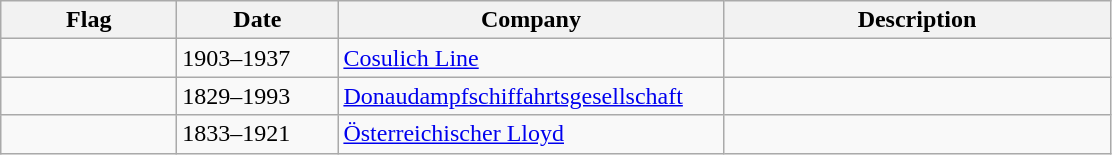<table class="wikitable">
<tr>
<th width="110">Flag</th>
<th width="100">Date</th>
<th width="250">Company</th>
<th width="250">Description</th>
</tr>
<tr>
<td></td>
<td>1903–1937</td>
<td><a href='#'>Cosulich Line</a></td>
<td></td>
</tr>
<tr>
<td></td>
<td>1829–1993</td>
<td><a href='#'>Donaudampfschiffahrtsgesellschaft</a></td>
<td></td>
</tr>
<tr>
<td></td>
<td>1833–1921</td>
<td><a href='#'>Österreichischer Lloyd</a></td>
<td></td>
</tr>
</table>
